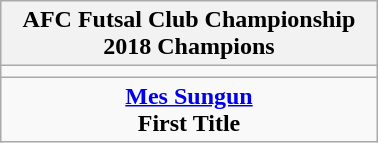<table class="wikitable" style="text-align: center; margin: 0 auto; width: 20%">
<tr>
<th>AFC Futsal Club Championship<br> 2018 Champions</th>
</tr>
<tr>
<td></td>
</tr>
<tr>
<td><strong><a href='#'>Mes Sungun</a></strong><br><strong>First Title</strong></td>
</tr>
</table>
